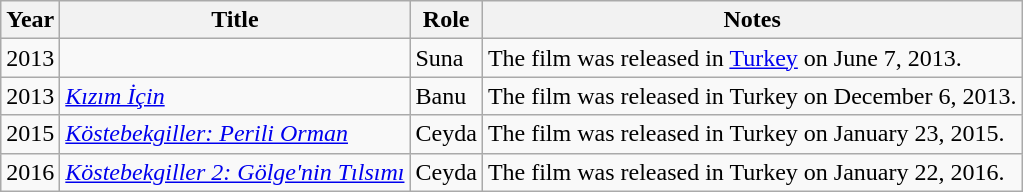<table class="wikitable sortable">
<tr>
<th>Year</th>
<th>Title</th>
<th>Role</th>
<th class="unsortable">Notes</th>
</tr>
<tr>
<td>2013</td>
<td><em></em></td>
<td>Suna</td>
<td>The film was released in <a href='#'>Turkey</a> on June 7, 2013.</td>
</tr>
<tr>
<td>2013</td>
<td><em><a href='#'>Kızım İçin</a></em></td>
<td>Banu</td>
<td>The film was released in Turkey on December 6, 2013.</td>
</tr>
<tr>
<td>2015</td>
<td><em><a href='#'>Köstebekgiller: Perili Orman</a></em></td>
<td>Ceyda</td>
<td>The film was released in Turkey on January 23, 2015.</td>
</tr>
<tr>
<td>2016</td>
<td><em><a href='#'>Köstebekgiller 2: Gölge'nin Tılsımı</a></em></td>
<td>Ceyda</td>
<td>The film was released in Turkey on January 22, 2016.</td>
</tr>
</table>
